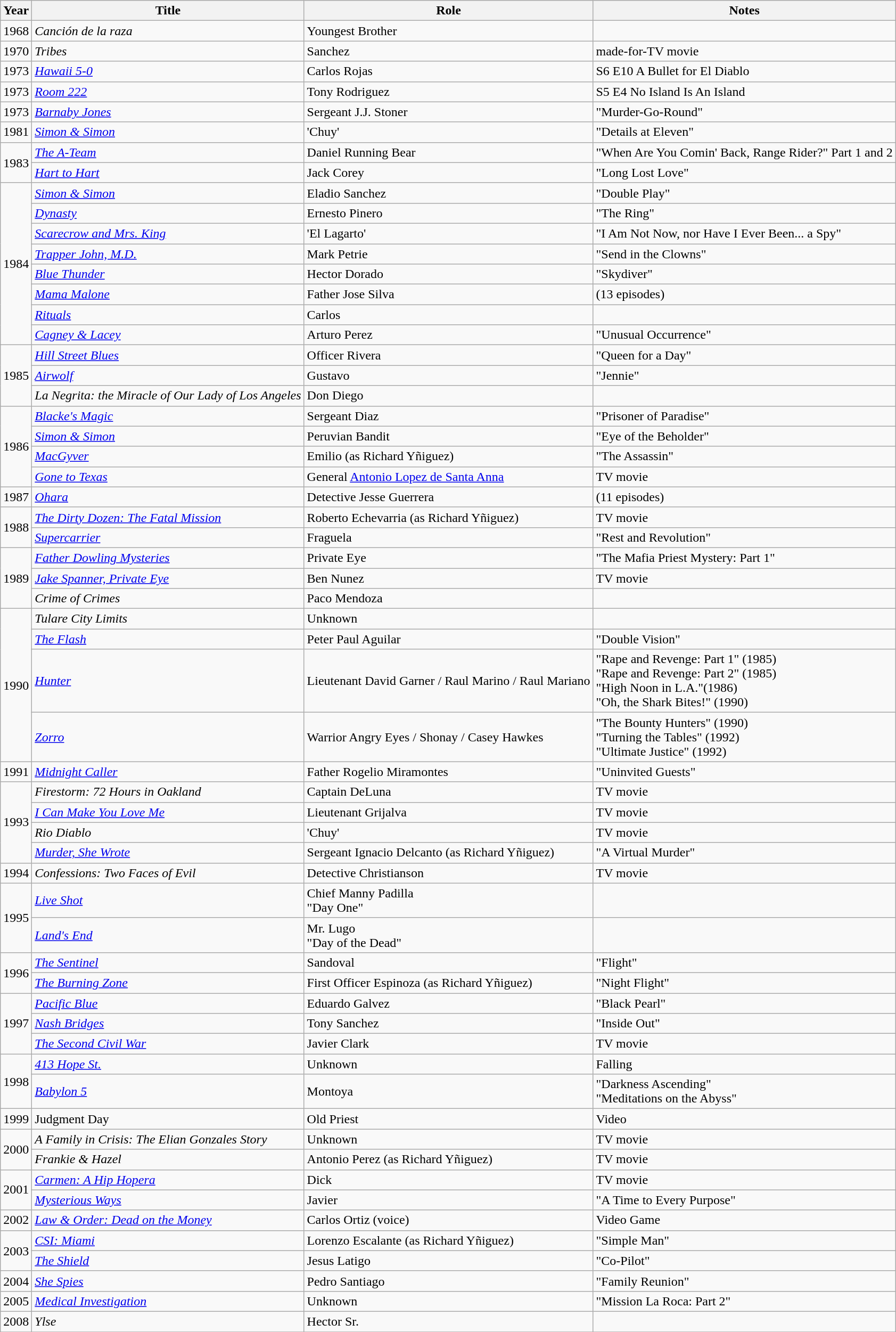<table class="wikitable sortable">
<tr>
<th>Year</th>
<th>Title</th>
<th>Role</th>
<th>Notes</th>
</tr>
<tr>
<td>1968</td>
<td><em>Canción de la raza</em></td>
<td>Youngest Brother</td>
<td></td>
</tr>
<tr>
<td>1970</td>
<td><em>Tribes</em></td>
<td>Sanchez</td>
<td>made-for-TV movie</td>
</tr>
<tr>
<td>1973</td>
<td><em><a href='#'>Hawaii 5-0</a></em></td>
<td>Carlos Rojas</td>
<td>S6 E10 A Bullet for El Diablo</td>
</tr>
<tr>
<td>1973</td>
<td><em><a href='#'>Room 222</a></em></td>
<td>Tony Rodriguez</td>
<td>S5 E4 No Island Is An Island</td>
</tr>
<tr>
<td>1973</td>
<td><em><a href='#'>Barnaby Jones</a></em></td>
<td>Sergeant J.J. Stoner</td>
<td>"Murder-Go-Round"</td>
</tr>
<tr>
<td>1981</td>
<td><em><a href='#'>Simon & Simon</a></em></td>
<td>'Chuy'</td>
<td>"Details at Eleven"</td>
</tr>
<tr>
<td rowspan=2>1983</td>
<td><em><a href='#'>The A-Team</a></em></td>
<td>Daniel Running Bear</td>
<td>"When Are You Comin' Back, Range Rider?" Part 1 and 2</td>
</tr>
<tr>
<td><em><a href='#'>Hart to Hart</a></em></td>
<td>Jack Corey</td>
<td>"Long Lost Love"</td>
</tr>
<tr>
<td rowspan=8>1984</td>
<td><em><a href='#'>Simon & Simon</a></em></td>
<td>Eladio Sanchez</td>
<td>"Double Play"</td>
</tr>
<tr>
<td><em><a href='#'>Dynasty</a></em></td>
<td>Ernesto Pinero</td>
<td>"The Ring"</td>
</tr>
<tr>
<td><em><a href='#'>Scarecrow and Mrs. King</a></em></td>
<td>'El Lagarto'</td>
<td>"I Am Not Now, nor Have I Ever Been... a Spy"</td>
</tr>
<tr>
<td><em><a href='#'>Trapper John, M.D.</a></em></td>
<td>Mark Petrie</td>
<td>"Send in the Clowns"</td>
</tr>
<tr>
<td><em><a href='#'>Blue Thunder</a></em></td>
<td>Hector Dorado</td>
<td>"Skydiver"</td>
</tr>
<tr>
<td><em><a href='#'>Mama Malone</a></em></td>
<td>Father Jose Silva</td>
<td>(13 episodes)</td>
</tr>
<tr>
<td><em><a href='#'>Rituals</a></em></td>
<td>Carlos</td>
<td></td>
</tr>
<tr>
<td><em><a href='#'>Cagney & Lacey</a></em></td>
<td>Arturo Perez</td>
<td>"Unusual Occurrence"</td>
</tr>
<tr>
<td rowspan=3>1985</td>
<td><em><a href='#'>Hill Street Blues</a></em></td>
<td>Officer Rivera</td>
<td>"Queen for a Day"</td>
</tr>
<tr>
<td><em><a href='#'>Airwolf</a></em></td>
<td>Gustavo</td>
<td>"Jennie"</td>
</tr>
<tr>
<td><em>La Negrita: the Miracle of Our Lady of Los Angeles</em></td>
<td>Don Diego</td>
<td></td>
</tr>
<tr>
<td rowspan=4>1986</td>
<td><em><a href='#'>Blacke's Magic</a></em></td>
<td>Sergeant Diaz</td>
<td>"Prisoner of Paradise"</td>
</tr>
<tr>
<td><em><a href='#'>Simon & Simon</a></em></td>
<td>Peruvian Bandit</td>
<td>"Eye of the Beholder"</td>
</tr>
<tr>
<td><em><a href='#'>MacGyver</a></em></td>
<td>Emilio (as Richard Yñiguez)</td>
<td>"The Assassin"</td>
</tr>
<tr>
<td><em><a href='#'>Gone to Texas</a></em></td>
<td>General <a href='#'>Antonio Lopez de Santa Anna</a></td>
<td>TV movie</td>
</tr>
<tr>
<td>1987</td>
<td><em><a href='#'>Ohara</a></em></td>
<td>Detective Jesse Guerrera</td>
<td>(11 episodes)</td>
</tr>
<tr>
<td rowspan=2>1988</td>
<td><em><a href='#'>The Dirty Dozen: The Fatal Mission</a></em></td>
<td>Roberto Echevarria (as Richard Yñiguez)</td>
<td>TV movie</td>
</tr>
<tr>
<td><em><a href='#'>Supercarrier</a></em></td>
<td>Fraguela</td>
<td>"Rest and Revolution"</td>
</tr>
<tr>
<td rowspan=3>1989</td>
<td><em><a href='#'>Father Dowling Mysteries</a></em></td>
<td>Private Eye</td>
<td>"The Mafia Priest Mystery: Part 1"</td>
</tr>
<tr>
<td><em><a href='#'>Jake Spanner, Private Eye</a></em></td>
<td>Ben Nunez</td>
<td>TV movie</td>
</tr>
<tr>
<td><em>Crime of Crimes</em></td>
<td>Paco Mendoza</td>
<td></td>
</tr>
<tr>
<td rowspan=4>1990</td>
<td><em>Tulare City Limits</em></td>
<td>Unknown</td>
<td></td>
</tr>
<tr>
<td><em><a href='#'>The Flash</a></em></td>
<td>Peter Paul Aguilar</td>
<td>"Double Vision"</td>
</tr>
<tr>
<td><em><a href='#'>Hunter</a></em></td>
<td>Lieutenant David Garner / Raul Marino / Raul Mariano</td>
<td>"Rape and Revenge: Part 1" (1985)<br>"Rape and Revenge: Part 2" (1985)<br>"High Noon in L.A."(1986)<br>"Oh, the Shark Bites!" (1990)</td>
</tr>
<tr>
<td><em><a href='#'>Zorro</a></em></td>
<td>Warrior Angry Eyes / Shonay / Casey Hawkes</td>
<td>"The Bounty Hunters" (1990)<br>"Turning the Tables" (1992)<br>"Ultimate Justice" (1992)</td>
</tr>
<tr>
<td>1991</td>
<td><em><a href='#'>Midnight Caller</a></em></td>
<td>Father Rogelio Miramontes</td>
<td>"Uninvited Guests"</td>
</tr>
<tr>
<td rowspan=4>1993</td>
<td><em>Firestorm: 72 Hours in Oakland</em></td>
<td>Captain DeLuna</td>
<td>TV movie</td>
</tr>
<tr>
<td><em><a href='#'>I Can Make You Love Me</a></em></td>
<td>Lieutenant Grijalva</td>
<td>TV movie</td>
</tr>
<tr>
<td><em>Rio Diablo</em></td>
<td>'Chuy'</td>
<td>TV movie</td>
</tr>
<tr>
<td><em><a href='#'>Murder, She Wrote</a></em></td>
<td>Sergeant Ignacio Delcanto (as Richard Yñiguez)</td>
<td>"A Virtual Murder"</td>
</tr>
<tr>
<td>1994</td>
<td><em>Confessions: Two Faces of Evil</em></td>
<td>Detective Christianson</td>
<td>TV movie</td>
</tr>
<tr>
<td rowspan=2>1995</td>
<td><em><a href='#'>Live Shot</a></em></td>
<td>Chief Manny Padilla<br>"Day One"</td>
<td></td>
</tr>
<tr>
<td><em><a href='#'>Land's End</a></em></td>
<td>Mr. Lugo<br>"Day of the Dead"</td>
<td></td>
</tr>
<tr>
<td rowspan=2>1996</td>
<td><em><a href='#'>The Sentinel</a></em></td>
<td>Sandoval</td>
<td>"Flight"</td>
</tr>
<tr>
<td><em><a href='#'>The Burning Zone</a></em></td>
<td>First Officer Espinoza (as Richard Yñiguez)</td>
<td>"Night Flight"</td>
</tr>
<tr>
<td rowspan=3>1997</td>
<td><em><a href='#'>Pacific Blue</a></em></td>
<td>Eduardo Galvez</td>
<td>"Black Pearl"</td>
</tr>
<tr>
<td><em><a href='#'>Nash Bridges</a></em></td>
<td>Tony Sanchez</td>
<td>"Inside Out"</td>
</tr>
<tr>
<td><em><a href='#'>The Second Civil War</a></em></td>
<td>Javier Clark</td>
<td>TV movie</td>
</tr>
<tr>
<td rowspan=2>1998</td>
<td><em><a href='#'>413 Hope St.</a></em></td>
<td>Unknown</td>
<td>Falling</td>
</tr>
<tr>
<td><em><a href='#'>Babylon 5</a></em></td>
<td>Montoya</td>
<td>"Darkness Ascending"<br>"Meditations on the Abyss"</td>
</tr>
<tr>
<td>1999</td>
<td>Judgment Day</td>
<td>Old Priest</td>
<td>Video</td>
</tr>
<tr>
<td rowspan=2>2000</td>
<td><em>A Family in Crisis: The Elian Gonzales Story</em></td>
<td>Unknown</td>
<td>TV movie</td>
</tr>
<tr>
<td><em>Frankie & Hazel</em></td>
<td>Antonio Perez (as Richard Yñiguez)</td>
<td>TV movie</td>
</tr>
<tr>
<td rowspan=2>2001</td>
<td><em><a href='#'>Carmen: A Hip Hopera</a></em></td>
<td>Dick</td>
<td>TV movie</td>
</tr>
<tr>
<td><em><a href='#'>Mysterious Ways</a></em></td>
<td>Javier</td>
<td>"A Time to Every Purpose"</td>
</tr>
<tr>
<td>2002</td>
<td><em><a href='#'>Law & Order: Dead on the Money</a></em></td>
<td>Carlos Ortiz (voice)</td>
<td>Video Game</td>
</tr>
<tr>
<td rowspan=2>2003</td>
<td><em><a href='#'>CSI: Miami</a></em></td>
<td>Lorenzo Escalante (as Richard Yñiguez)</td>
<td>"Simple Man"</td>
</tr>
<tr>
<td><em><a href='#'>The Shield</a></em></td>
<td>Jesus Latigo</td>
<td>"Co-Pilot"</td>
</tr>
<tr>
<td>2004</td>
<td><em><a href='#'>She Spies</a></em></td>
<td>Pedro Santiago</td>
<td>"Family Reunion"</td>
</tr>
<tr>
<td>2005</td>
<td><em><a href='#'>Medical Investigation</a></em></td>
<td>Unknown</td>
<td>"Mission La Roca: Part 2"</td>
</tr>
<tr>
<td>2008</td>
<td><em>Ylse</em></td>
<td>Hector Sr.</td>
<td></td>
</tr>
<tr>
</tr>
</table>
